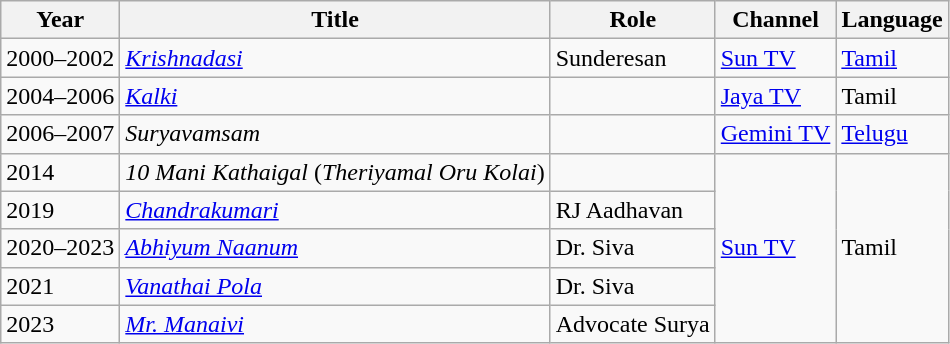<table class="wikitable sortable">
<tr>
<th scope="col">Year</th>
<th scope="col">Title</th>
<th scope="col">Role</th>
<th scope="col">Channel</th>
<th scope="col">Language</th>
</tr>
<tr>
<td>2000–2002</td>
<td><em><a href='#'>Krishnadasi</a></em></td>
<td>Sunderesan</td>
<td><a href='#'>Sun TV</a></td>
<td><a href='#'>Tamil</a></td>
</tr>
<tr>
<td>2004–2006</td>
<td><em><a href='#'>Kalki</a></em></td>
<td></td>
<td><a href='#'>Jaya TV</a></td>
<td>Tamil</td>
</tr>
<tr>
<td>2006–2007</td>
<td><em>Suryavamsam</em></td>
<td></td>
<td><a href='#'>Gemini TV</a></td>
<td><a href='#'>Telugu</a></td>
</tr>
<tr>
<td>2014</td>
<td><em>10 Mani Kathaigal</em> (<em>Theriyamal Oru Kolai</em>)</td>
<td></td>
<td rowspan="5"><a href='#'>Sun TV</a></td>
<td rowspan="5">Tamil</td>
</tr>
<tr>
<td>2019</td>
<td><em><a href='#'>Chandrakumari</a></em></td>
<td>RJ Aadhavan</td>
</tr>
<tr>
<td>2020–2023</td>
<td><em><a href='#'>Abhiyum Naanum</a></em></td>
<td>Dr. Siva</td>
</tr>
<tr>
<td>2021</td>
<td><em><a href='#'>Vanathai Pola</a></em></td>
<td>Dr. Siva</td>
</tr>
<tr>
<td>2023</td>
<td><em><a href='#'>Mr. Manaivi</a></em></td>
<td>Advocate Surya</td>
</tr>
</table>
